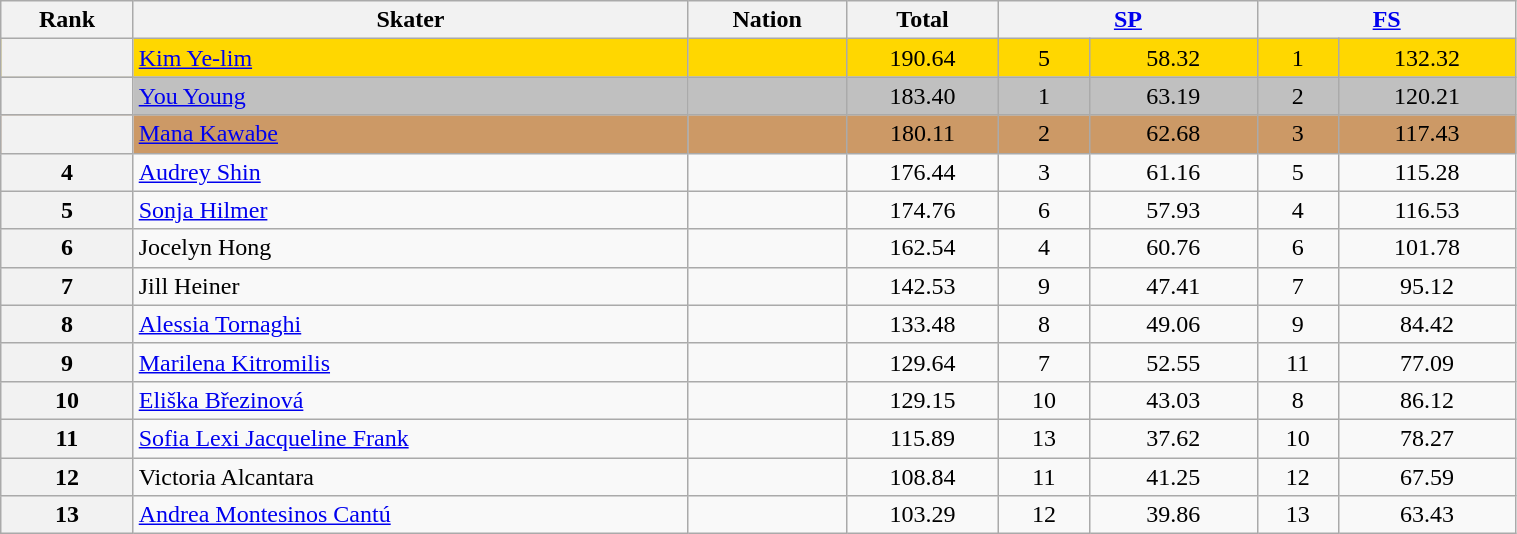<table class="wikitable sortable" style="text-align:center;" width="80%">
<tr>
<th scope="col">Rank</th>
<th scope="col">Skater</th>
<th scope="col">Nation</th>
<th scope="col">Total</th>
<th scope="col" colspan="2" width="80px"><a href='#'>SP</a></th>
<th scope="col" colspan="2" width="80px"><a href='#'>FS</a></th>
</tr>
<tr bgcolor="gold">
<th scope="row"></th>
<td align="left"><a href='#'>Kim Ye-lim</a></td>
<td align="left"></td>
<td align="center">190.64</td>
<td align="center">5</td>
<td align="center">58.32</td>
<td align="center">1</td>
<td align="center">132.32</td>
</tr>
<tr bgcolor="silver">
<th scope="row"></th>
<td align="left"><a href='#'>You Young</a></td>
<td align="left"></td>
<td>183.40</td>
<td>1</td>
<td>63.19</td>
<td>2</td>
<td>120.21</td>
</tr>
<tr bgcolor="cc9966">
<th scope="row"></th>
<td align="left"><a href='#'>Mana Kawabe</a></td>
<td align="left"></td>
<td>180.11</td>
<td>2</td>
<td>62.68</td>
<td>3</td>
<td>117.43</td>
</tr>
<tr>
<th scope="row">4</th>
<td align="left"><a href='#'>Audrey Shin</a></td>
<td align="left"></td>
<td>176.44</td>
<td>3</td>
<td>61.16</td>
<td>5</td>
<td>115.28</td>
</tr>
<tr>
<th scope="row">5</th>
<td align="left"><a href='#'>Sonja Hilmer</a></td>
<td align="left"></td>
<td>174.76</td>
<td>6</td>
<td>57.93</td>
<td>4</td>
<td>116.53</td>
</tr>
<tr>
<th scope="row">6</th>
<td align="left">Jocelyn Hong</td>
<td align="left"></td>
<td>162.54</td>
<td>4</td>
<td>60.76</td>
<td>6</td>
<td>101.78</td>
</tr>
<tr>
<th scope="row">7</th>
<td align="left">Jill Heiner</td>
<td align="left"></td>
<td>142.53</td>
<td>9</td>
<td>47.41</td>
<td>7</td>
<td>95.12</td>
</tr>
<tr>
<th scope="row">8</th>
<td align="left"><a href='#'>Alessia Tornaghi</a></td>
<td align="left"></td>
<td>133.48</td>
<td>8</td>
<td>49.06</td>
<td>9</td>
<td>84.42</td>
</tr>
<tr>
<th scope="row">9</th>
<td align="left"><a href='#'>Marilena Kitromilis</a></td>
<td align="left"></td>
<td>129.64</td>
<td>7</td>
<td>52.55</td>
<td>11</td>
<td>77.09</td>
</tr>
<tr>
<th scope="row">10</th>
<td align="left"><a href='#'>Eliška Březinová</a></td>
<td align="left"></td>
<td>129.15</td>
<td>10</td>
<td>43.03</td>
<td>8</td>
<td>86.12</td>
</tr>
<tr>
<th scope="row">11</th>
<td align="left"><a href='#'>Sofia Lexi Jacqueline Frank</a></td>
<td align="left"></td>
<td>115.89</td>
<td>13</td>
<td>37.62</td>
<td>10</td>
<td>78.27</td>
</tr>
<tr>
<th scope="row">12</th>
<td align="left">Victoria Alcantara</td>
<td align="left"></td>
<td>108.84</td>
<td>11</td>
<td>41.25</td>
<td>12</td>
<td>67.59</td>
</tr>
<tr>
<th scope="row">13</th>
<td align="left"><a href='#'>Andrea Montesinos Cantú</a></td>
<td align="left"></td>
<td>103.29</td>
<td>12</td>
<td>39.86</td>
<td>13</td>
<td>63.43</td>
</tr>
</table>
